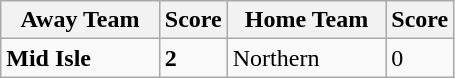<table class="wikitable">
<tr>
<th width=35%>Away Team</th>
<th>Score</th>
<th width=35%>Home Team</th>
<th>Score</th>
</tr>
<tr>
<td><strong>Mid Isle</strong></td>
<td><strong>2</strong></td>
<td>Northern</td>
<td>0</td>
</tr>
</table>
